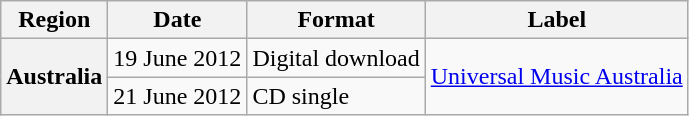<table class="wikitable plainrowheaders">
<tr>
<th scope="col">Region</th>
<th scope="col">Date</th>
<th scope="col">Format</th>
<th scope="col">Label</th>
</tr>
<tr>
<th rowspan="2" scope="row">Australia</th>
<td>19 June 2012</td>
<td>Digital download</td>
<td rowspan="2"><a href='#'>Universal Music Australia</a></td>
</tr>
<tr>
<td>21 June 2012</td>
<td>CD single</td>
</tr>
</table>
